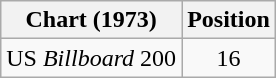<table class="wikitable plainrowheaders" style="text-align:center">
<tr>
<th scope="col">Chart (1973)</th>
<th scope="col">Position</th>
</tr>
<tr>
<td>US <em>Billboard</em> 200</td>
<td align="center">16</td>
</tr>
</table>
